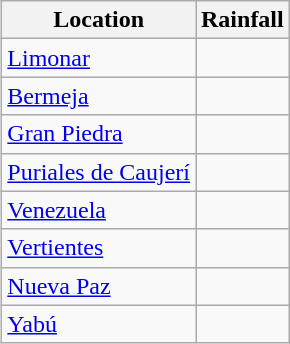<table class="wikitable" style="float:right;margin:0 0 1em 1em;">
<tr>
<th>Location</th>
<th>Rainfall</th>
</tr>
<tr>
<td><a href='#'>Limonar</a></td>
<td></td>
</tr>
<tr>
<td><a href='#'>Bermeja</a></td>
<td></td>
</tr>
<tr>
<td><a href='#'>Gran Piedra</a></td>
<td></td>
</tr>
<tr>
<td><a href='#'>Puriales de Caujerí</a></td>
<td></td>
</tr>
<tr>
<td><a href='#'>Venezuela</a></td>
<td></td>
</tr>
<tr>
<td><a href='#'>Vertientes</a></td>
<td></td>
</tr>
<tr>
<td><a href='#'>Nueva Paz</a></td>
<td></td>
</tr>
<tr>
<td><a href='#'>Yabú</a></td>
<td></td>
</tr>
</table>
